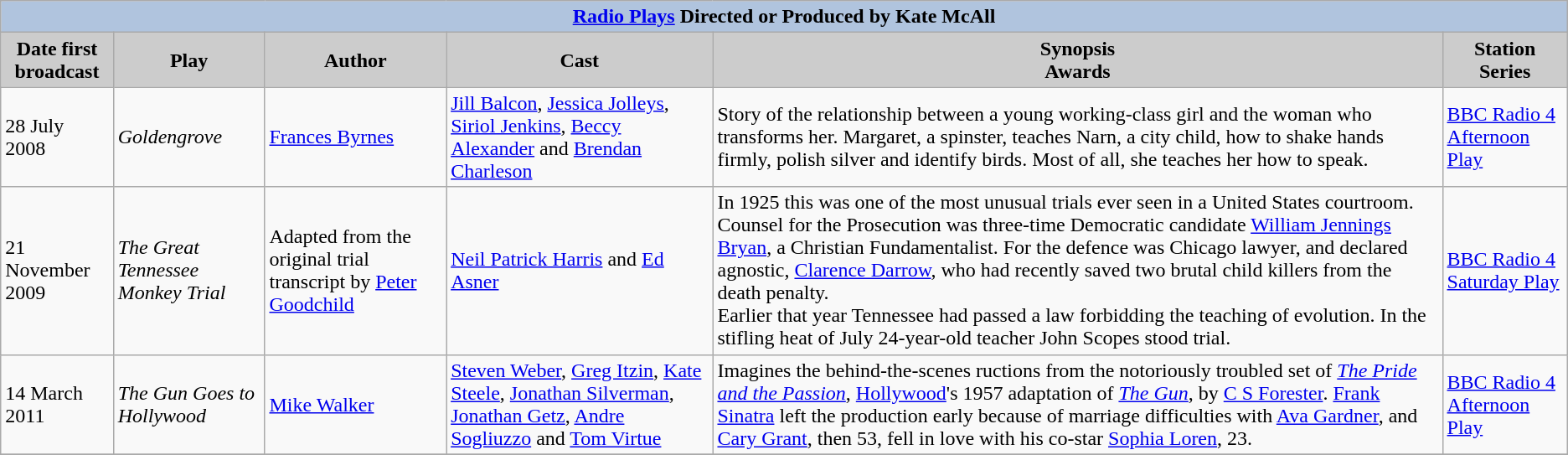<table class="wikitable">
<tr>
<th colspan=6 style="background:#B0C4DE;"><a href='#'>Radio Plays</a> Directed or Produced by Kate McAll</th>
</tr>
<tr align="center">
<th style="background: #CCCCCC;">Date first broadcast</th>
<th style="background: #CCCCCC;">Play</th>
<th style="background: #CCCCCC;">Author</th>
<th style="background: #CCCCCC;">Cast</th>
<th style="background: #CCCCCC;">Synopsis<br>Awards</th>
<th style="background: #CCCCCC;">Station<br>Series<br></th>
</tr>
<tr id="Goldengrove">
<td>28 July 2008</td>
<td><em>Goldengrove</em></td>
<td><a href='#'>Frances Byrnes</a></td>
<td><a href='#'>Jill Balcon</a>, <a href='#'>Jessica Jolleys</a>, <a href='#'>Siriol Jenkins</a>, <a href='#'>Beccy Alexander</a> and <a href='#'>Brendan Charleson</a></td>
<td>Story of the relationship between a young working-class girl and the woman who transforms her. Margaret, a spinster, teaches Narn, a city child, how to shake hands firmly, polish silver and identify birds. Most of all, she teaches her how to speak.</td>
<td><a href='#'>BBC Radio 4</a> <a href='#'>Afternoon Play</a></td>
</tr>
<tr id="The Great Tennessee Monkey Trial">
<td>21 November 2009</td>
<td><em>The Great Tennessee Monkey Trial</em></td>
<td>Adapted from the original trial transcript by <a href='#'>Peter Goodchild</a></td>
<td><a href='#'>Neil Patrick Harris</a> and <a href='#'>Ed Asner</a></td>
<td>In 1925 this was one of the most unusual trials ever seen in a United States courtroom. Counsel for the Prosecution was three-time Democratic candidate <a href='#'>William Jennings Bryan</a>, a Christian Fundamentalist. For the defence was Chicago lawyer, and declared agnostic, <a href='#'>Clarence Darrow</a>, who had recently saved two brutal child killers from the death penalty.<br>Earlier that year Tennessee had passed a law forbidding the teaching of evolution.
In the stifling heat of July 24-year-old teacher John Scopes stood trial.</td>
<td><a href='#'>BBC Radio 4</a> <a href='#'>Saturday Play</a></td>
</tr>
<tr id="The Gun Goes to Hollywood">
<td>14 March 2011</td>
<td><em>The Gun Goes to Hollywood</em></td>
<td><a href='#'>Mike Walker</a></td>
<td><a href='#'>Steven Weber</a>, <a href='#'>Greg Itzin</a>, <a href='#'>Kate Steele</a>, <a href='#'>Jonathan Silverman</a>, <a href='#'>Jonathan Getz</a>, <a href='#'>Andre Sogliuzzo</a> and <a href='#'>Tom Virtue</a></td>
<td>Imagines the behind-the-scenes ructions from the notoriously troubled set of <em><a href='#'>The Pride and the Passion</a></em>, <a href='#'>Hollywood</a>'s 1957 adaptation of <em><a href='#'>The Gun</a></em>, by <a href='#'>C S Forester</a>. <a href='#'>Frank Sinatra</a> left the production early because of marriage difficulties with <a href='#'>Ava Gardner</a>, and <a href='#'>Cary Grant</a>, then 53, fell in love with his co-star <a href='#'>Sophia Loren</a>, 23.</td>
<td><a href='#'>BBC Radio 4</a> <a href='#'>Afternoon Play</a><br></td>
</tr>
<tr>
</tr>
</table>
